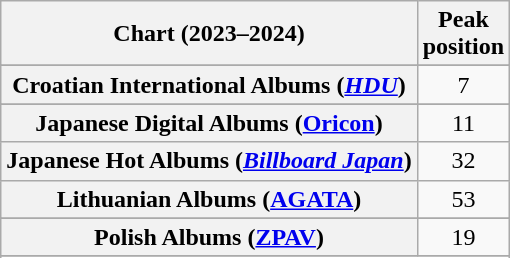<table class="wikitable sortable plainrowheaders" style="text-align:center">
<tr>
<th scope="col">Chart (2023–2024)</th>
<th scope="col">Peak<br>position</th>
</tr>
<tr>
</tr>
<tr>
</tr>
<tr>
</tr>
<tr>
</tr>
<tr>
</tr>
<tr>
<th scope="row">Croatian International Albums (<em><a href='#'>HDU</a></em>)</th>
<td>7</td>
</tr>
<tr>
</tr>
<tr>
</tr>
<tr>
</tr>
<tr>
</tr>
<tr>
</tr>
<tr>
</tr>
<tr>
</tr>
<tr>
<th scope="row">Japanese Digital Albums (<a href='#'>Oricon</a>)</th>
<td>11</td>
</tr>
<tr>
<th scope="row">Japanese Hot Albums (<em><a href='#'>Billboard Japan</a></em>)</th>
<td>32</td>
</tr>
<tr>
<th scope="row">Lithuanian Albums (<a href='#'>AGATA</a>)</th>
<td>53</td>
</tr>
<tr>
</tr>
<tr>
</tr>
<tr>
<th scope="row">Polish Albums (<a href='#'>ZPAV</a>)</th>
<td>19</td>
</tr>
<tr>
</tr>
<tr>
</tr>
<tr>
</tr>
<tr>
</tr>
<tr>
</tr>
<tr>
</tr>
<tr>
</tr>
<tr>
</tr>
</table>
